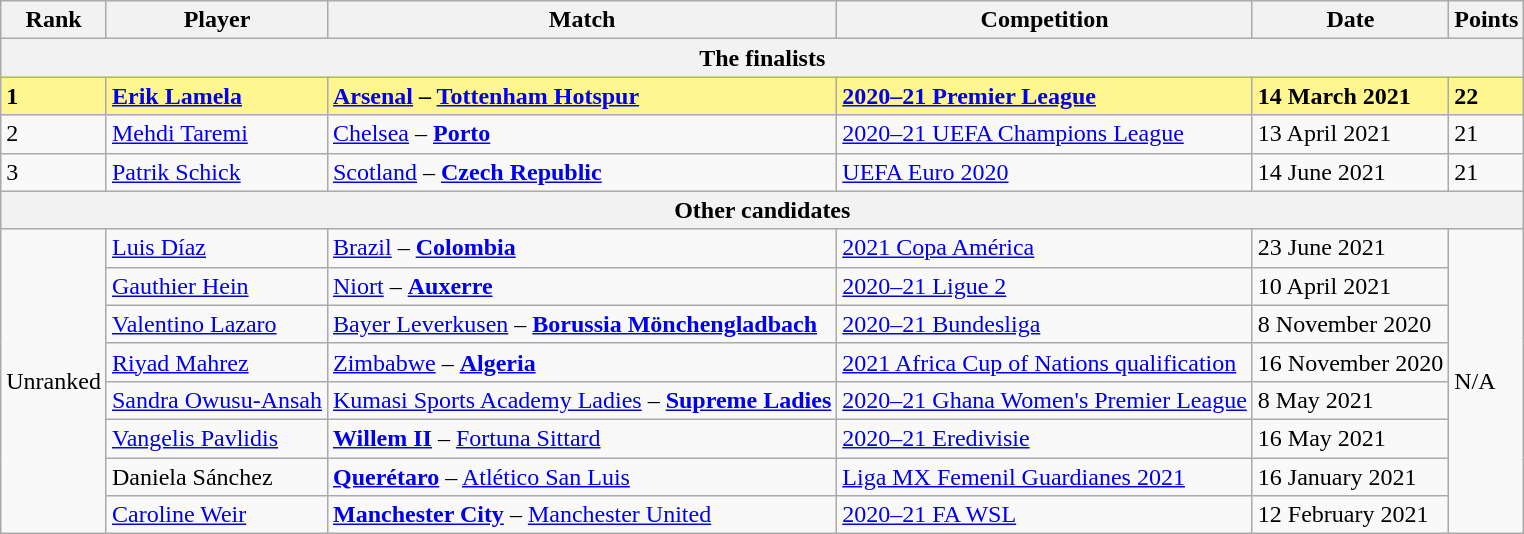<table class="wikitable">
<tr>
<th>Rank</th>
<th>Player</th>
<th>Match</th>
<th>Competition</th>
<th>Date</th>
<th>Points</th>
</tr>
<tr>
<th colspan="7">The finalists</th>
</tr>
<tr style="background-color: #FFF68F; font-weight: bold;">
<td>1</td>
<td> <a href='#'>Erik Lamela</a></td>
<td><a href='#'>Arsenal</a> – <strong><a href='#'>Tottenham Hotspur</a></strong></td>
<td><a href='#'>2020–21 Premier League</a></td>
<td>14 March 2021</td>
<td>22</td>
</tr>
<tr>
<td>2</td>
<td> <a href='#'>Mehdi Taremi</a></td>
<td><a href='#'>Chelsea</a> – <strong><a href='#'>Porto</a></strong></td>
<td><a href='#'>2020–21 UEFA Champions League</a></td>
<td>13 April 2021</td>
<td>21</td>
</tr>
<tr>
<td>3</td>
<td> <a href='#'>Patrik Schick</a></td>
<td><a href='#'>Scotland</a> – <strong><a href='#'>Czech Republic</a></strong></td>
<td><a href='#'>UEFA Euro 2020</a></td>
<td>14 June 2021</td>
<td>21</td>
</tr>
<tr>
<th colspan="7">Other candidates</th>
</tr>
<tr>
<td rowspan="8">Unranked</td>
<td> <a href='#'>Luis Díaz</a></td>
<td><a href='#'>Brazil</a> – <strong><a href='#'>Colombia</a></strong></td>
<td><a href='#'>2021 Copa América</a></td>
<td>23 June 2021</td>
<td rowspan="8">N/A</td>
</tr>
<tr>
<td> <a href='#'>Gauthier Hein</a></td>
<td><a href='#'>Niort</a> – <strong><a href='#'>Auxerre</a></strong></td>
<td><a href='#'>2020–21 Ligue 2</a></td>
<td>10 April 2021</td>
</tr>
<tr>
<td> <a href='#'>Valentino Lazaro</a></td>
<td><a href='#'>Bayer Leverkusen</a> – <strong><a href='#'>Borussia Mönchengladbach</a></strong></td>
<td><a href='#'>2020–21 Bundesliga</a></td>
<td>8 November 2020</td>
</tr>
<tr>
<td> <a href='#'>Riyad Mahrez</a></td>
<td><a href='#'>Zimbabwe</a> – <strong><a href='#'>Algeria</a></strong></td>
<td><a href='#'>2021 Africa Cup of Nations qualification</a></td>
<td>16 November 2020</td>
</tr>
<tr>
<td> <a href='#'>Sandra Owusu-Ansah</a></td>
<td><a href='#'>Kumasi Sports Academy Ladies</a> – <strong><a href='#'>Supreme Ladies</a></strong></td>
<td><a href='#'>2020–21 Ghana Women's Premier League</a></td>
<td>8 May 2021</td>
</tr>
<tr>
<td> <a href='#'>Vangelis Pavlidis</a></td>
<td><strong><a href='#'>Willem II</a></strong> – <a href='#'>Fortuna Sittard</a></td>
<td><a href='#'>2020–21 Eredivisie</a></td>
<td>16 May 2021</td>
</tr>
<tr>
<td> Daniela Sánchez</td>
<td><strong><a href='#'>Querétaro</a></strong> – <a href='#'>Atlético San Luis</a></td>
<td><a href='#'>Liga MX Femenil Guardianes 2021</a></td>
<td>16 January 2021</td>
</tr>
<tr>
<td> <a href='#'>Caroline Weir</a></td>
<td><strong><a href='#'>Manchester City</a></strong> – <a href='#'>Manchester United</a></td>
<td><a href='#'>2020–21 FA WSL</a></td>
<td>12 February 2021</td>
</tr>
</table>
